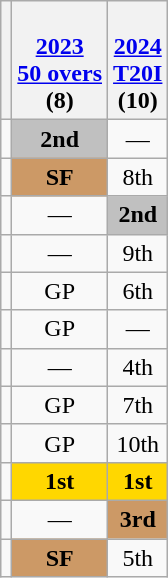<table class="wikitable" style="text-align: center;">
<tr>
<th></th>
<th><br><a href='#'>2023</a> <br> <a href='#'>50 overs</a> <br> (8)</th>
<th><br><a href='#'>2024</a> <br> <a href='#'>T20I</a> <br> (10)</th>
</tr>
<tr>
<td align="left"></td>
<td bgcolor="silver"><strong>2nd</strong></td>
<td>—</td>
</tr>
<tr>
<td align="left"></td>
<td bgcolor="#cc9966"><strong>SF</strong></td>
<td>8th</td>
</tr>
<tr>
<td align="left"></td>
<td>—</td>
<td bgcolor="silver"><strong>2nd</strong></td>
</tr>
<tr>
<td align="left"></td>
<td>—</td>
<td>9th</td>
</tr>
<tr>
<td align="left"></td>
<td>GP</td>
<td>6th</td>
</tr>
<tr>
<td align="left"></td>
<td>GP</td>
<td>—</td>
</tr>
<tr>
<td align="left"></td>
<td>—</td>
<td>4th</td>
</tr>
<tr>
<td align="left"></td>
<td>GP</td>
<td>7th</td>
</tr>
<tr>
<td align="left"></td>
<td>GP</td>
<td>10th</td>
</tr>
<tr>
<td align="left"></td>
<td bgcolor="gold"><strong>1st</strong></td>
<td bgcolor="gold"><strong>1st</strong></td>
</tr>
<tr>
<td align="left"></td>
<td>—</td>
<td bgcolor="#cc9966"><strong>3rd</strong></td>
</tr>
<tr>
<td align="left"></td>
<td bgcolor="#cc9966"><strong>SF</strong></td>
<td>5th</td>
</tr>
</table>
